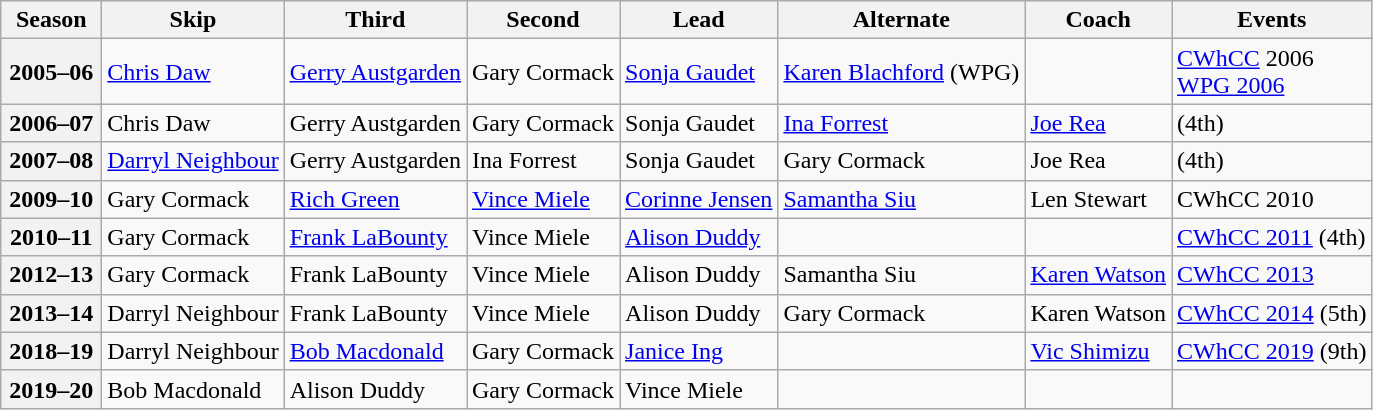<table class="wikitable">
<tr>
<th scope="col" width=60>Season</th>
<th scope="col">Skip</th>
<th scope="col">Third</th>
<th scope="col">Second</th>
<th scope="col">Lead</th>
<th scope="col">Alternate</th>
<th scope="col">Coach</th>
<th scope="col">Events</th>
</tr>
<tr>
<th scope="row">2005–06</th>
<td><a href='#'>Chris Daw</a></td>
<td><a href='#'>Gerry Austgarden</a></td>
<td>Gary Cormack</td>
<td><a href='#'>Sonja Gaudet</a></td>
<td><a href='#'>Karen Blachford</a> (WPG)</td>
<td></td>
<td><a href='#'>CWhCC</a> 2006 <br><a href='#'>WPG 2006</a> </td>
</tr>
<tr>
<th scope="row">2006–07</th>
<td>Chris Daw</td>
<td>Gerry Austgarden</td>
<td>Gary Cormack</td>
<td>Sonja Gaudet</td>
<td><a href='#'>Ina Forrest</a></td>
<td><a href='#'>Joe Rea</a></td>
<td> (4th)</td>
</tr>
<tr>
<th scope="row">2007–08</th>
<td><a href='#'>Darryl Neighbour</a></td>
<td>Gerry Austgarden</td>
<td>Ina Forrest</td>
<td>Sonja Gaudet</td>
<td>Gary Cormack</td>
<td>Joe Rea</td>
<td> (4th)</td>
</tr>
<tr>
<th scope="row">2009–10</th>
<td>Gary Cormack</td>
<td><a href='#'>Rich Green</a></td>
<td><a href='#'>Vince Miele</a></td>
<td><a href='#'>Corinne Jensen</a></td>
<td><a href='#'>Samantha Siu</a></td>
<td>Len Stewart</td>
<td>CWhCC 2010 </td>
</tr>
<tr>
<th scope="row">2010–11</th>
<td>Gary Cormack</td>
<td><a href='#'>Frank LaBounty</a></td>
<td>Vince Miele</td>
<td><a href='#'>Alison Duddy</a></td>
<td></td>
<td></td>
<td><a href='#'>CWhCC 2011</a> (4th)</td>
</tr>
<tr>
<th scope="row">2012–13</th>
<td>Gary Cormack</td>
<td>Frank LaBounty</td>
<td>Vince Miele</td>
<td>Alison Duddy</td>
<td>Samantha Siu</td>
<td><a href='#'>Karen Watson</a></td>
<td><a href='#'>CWhCC 2013</a> </td>
</tr>
<tr>
<th scope="row">2013–14</th>
<td>Darryl Neighbour</td>
<td>Frank LaBounty</td>
<td>Vince Miele</td>
<td>Alison Duddy</td>
<td>Gary Cormack</td>
<td>Karen Watson</td>
<td><a href='#'>CWhCC 2014</a> (5th)</td>
</tr>
<tr>
<th scope="row">2018–19</th>
<td>Darryl Neighbour</td>
<td><a href='#'>Bob Macdonald</a></td>
<td>Gary Cormack</td>
<td><a href='#'>Janice Ing</a></td>
<td></td>
<td><a href='#'>Vic Shimizu</a></td>
<td><a href='#'>CWhCC 2019</a> (9th)</td>
</tr>
<tr>
<th scope="row">2019–20</th>
<td>Bob Macdonald</td>
<td>Alison Duddy</td>
<td>Gary Cormack</td>
<td>Vince Miele</td>
<td></td>
<td></td>
<td></td>
</tr>
</table>
